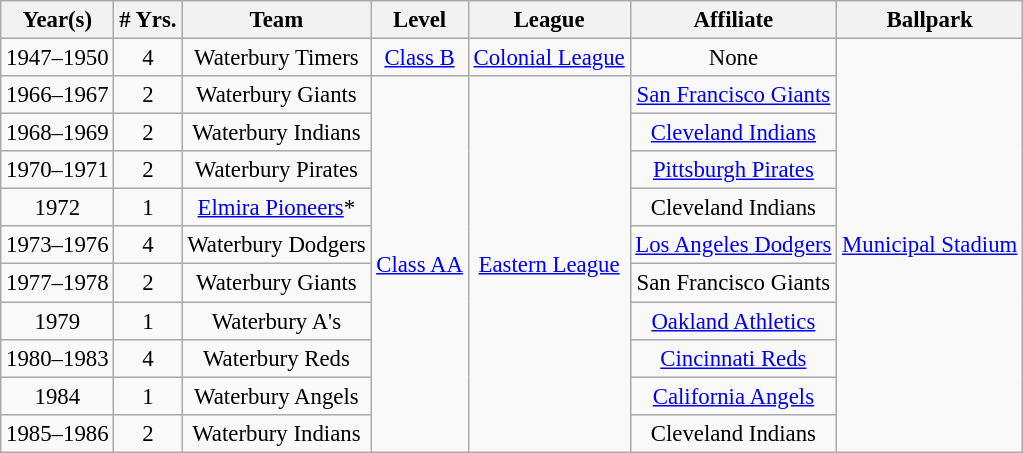<table class="wikitable" style="text-align:center; font-size: 95%;">
<tr>
<th>Year(s)</th>
<th># Yrs.</th>
<th>Team</th>
<th>Level</th>
<th>League</th>
<th>Affiliate</th>
<th>Ballpark</th>
</tr>
<tr>
<td>1947–1950</td>
<td>4</td>
<td>Waterbury Timers</td>
<td><a href='#'>Class B</a></td>
<td><a href='#'>Colonial League</a></td>
<td>None</td>
<td rowspan=11><a href='#'>Municipal Stadium</a></td>
</tr>
<tr>
<td>1966–1967</td>
<td>2</td>
<td>Waterbury Giants</td>
<td rowspan=10><a href='#'>Class AA</a></td>
<td rowspan=10><a href='#'>Eastern League</a></td>
<td><a href='#'>San Francisco Giants</a></td>
</tr>
<tr>
<td>1968–1969</td>
<td>2</td>
<td>Waterbury Indians</td>
<td><a href='#'>Cleveland Indians</a></td>
</tr>
<tr>
<td>1970–1971</td>
<td>2</td>
<td>Waterbury Pirates</td>
<td><a href='#'>Pittsburgh Pirates</a></td>
</tr>
<tr>
<td>1972</td>
<td>1</td>
<td><a href='#'>Elmira Pioneers</a>*</td>
<td>Cleveland Indians</td>
</tr>
<tr>
<td>1973–1976</td>
<td>4</td>
<td>Waterbury Dodgers</td>
<td><a href='#'>Los Angeles Dodgers</a></td>
</tr>
<tr>
<td>1977–1978</td>
<td>2</td>
<td>Waterbury Giants</td>
<td>San Francisco Giants</td>
</tr>
<tr>
<td>1979</td>
<td>1</td>
<td>Waterbury A's</td>
<td><a href='#'>Oakland Athletics</a></td>
</tr>
<tr>
<td>1980–1983</td>
<td>4</td>
<td>Waterbury Reds</td>
<td><a href='#'>Cincinnati Reds</a></td>
</tr>
<tr>
<td>1984</td>
<td>1</td>
<td>Waterbury Angels</td>
<td><a href='#'>California Angels</a></td>
</tr>
<tr>
<td>1985–1986</td>
<td>2</td>
<td>Waterbury Indians</td>
<td>Cleveland Indians</td>
</tr>
</table>
